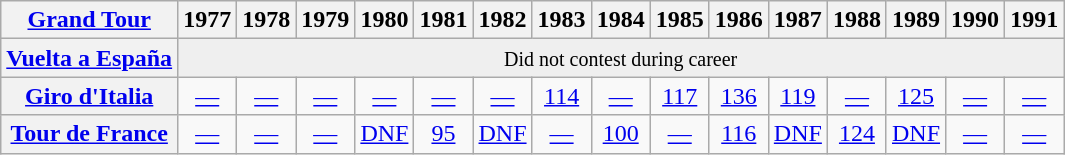<table class="wikitable plainrowheaders">
<tr>
<th scope="col"><a href='#'>Grand Tour</a></th>
<th scope="col">1977</th>
<th scope="col">1978</th>
<th scope="col">1979</th>
<th scope="col">1980</th>
<th scope="col">1981</th>
<th scope="col">1982</th>
<th scope="col">1983</th>
<th scope="col">1984</th>
<th scope="col">1985</th>
<th scope="col">1986</th>
<th scope="col">1987</th>
<th scope="col">1988</th>
<th scope="col">1989</th>
<th scope="col">1990</th>
<th scope="col">1991</th>
</tr>
<tr style="text-align:center;">
<th scope="row"> <a href='#'>Vuelta a España</a></th>
<td style="text-align:center; background:#efefef;" colspan=15><small>Did not contest during career</small></td>
</tr>
<tr style="text-align:center;">
<th scope="row"> <a href='#'>Giro d'Italia</a></th>
<td><a href='#'>—</a></td>
<td><a href='#'>—</a></td>
<td><a href='#'>—</a></td>
<td><a href='#'>—</a></td>
<td><a href='#'>—</a></td>
<td><a href='#'>—</a></td>
<td><a href='#'>114</a></td>
<td><a href='#'>—</a></td>
<td><a href='#'>117</a></td>
<td><a href='#'>136</a></td>
<td><a href='#'>119</a></td>
<td><a href='#'>—</a></td>
<td><a href='#'>125</a></td>
<td><a href='#'>—</a></td>
<td><a href='#'>—</a></td>
</tr>
<tr style="text-align:center;">
<th scope="row"> <a href='#'>Tour de France</a></th>
<td><a href='#'>—</a></td>
<td><a href='#'>—</a></td>
<td><a href='#'>—</a></td>
<td><a href='#'>DNF</a></td>
<td><a href='#'>95</a></td>
<td><a href='#'>DNF</a></td>
<td><a href='#'>—</a></td>
<td><a href='#'>100</a></td>
<td><a href='#'>—</a></td>
<td><a href='#'>116</a></td>
<td><a href='#'>DNF</a></td>
<td><a href='#'>124</a></td>
<td><a href='#'>DNF</a></td>
<td><a href='#'>—</a></td>
<td><a href='#'>—</a></td>
</tr>
</table>
